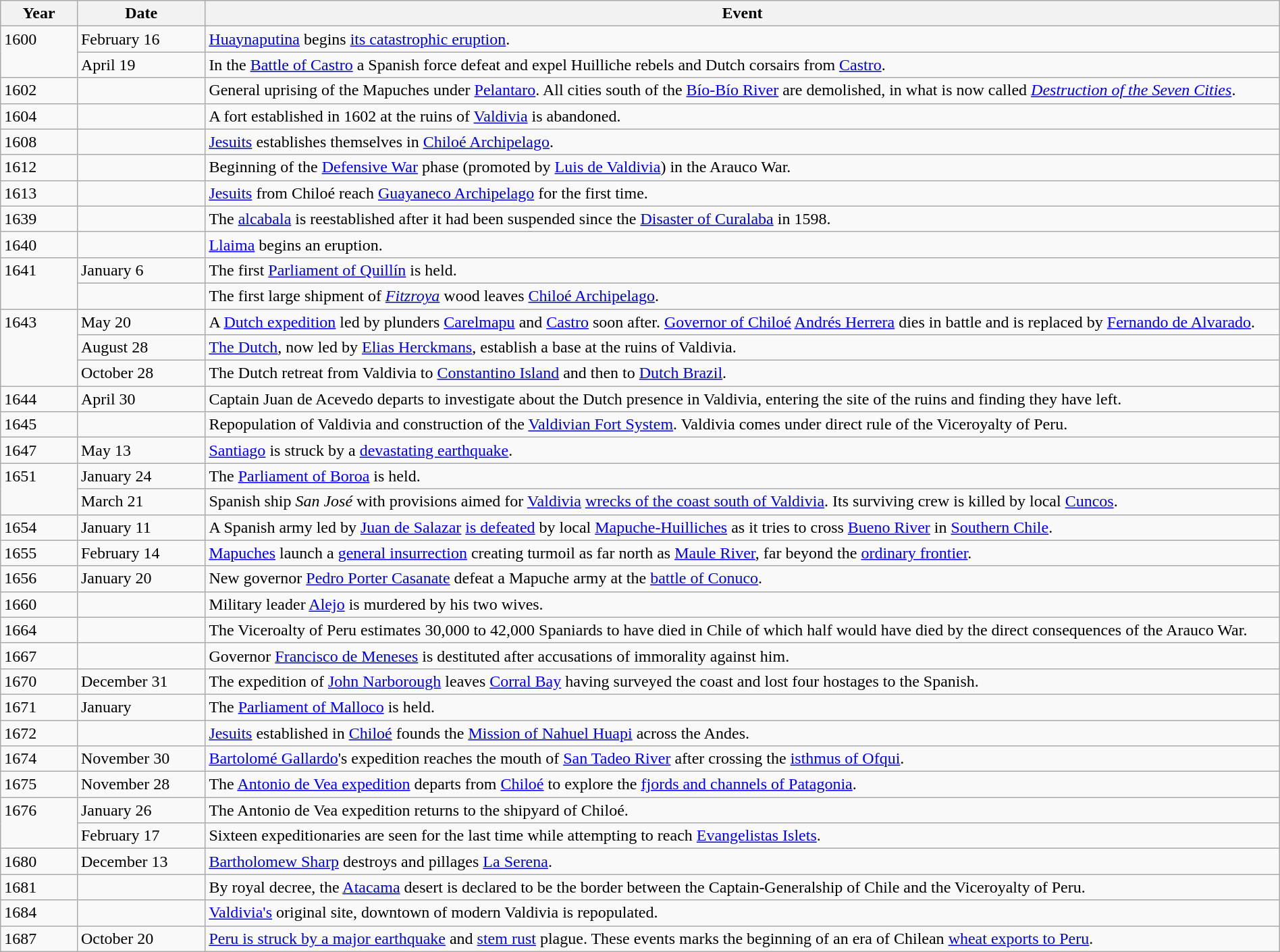<table class="wikitable" style="width:100%;">
<tr>
<th style="width:6%">Year</th>
<th style="width:10%">Date</th>
<th>Event</th>
</tr>
<tr>
<td rowspan="2" style="vertical-align:top;">1600</td>
<td>February 16</td>
<td><a href='#'>Huaynaputina</a> begins <a href='#'>its catastrophic eruption</a>.</td>
</tr>
<tr>
<td>April 19</td>
<td>In the <a href='#'>Battle of Castro</a> a Spanish force defeat and expel Huilliche rebels and Dutch corsairs from <a href='#'>Castro</a>.</td>
</tr>
<tr>
<td>1602</td>
<td></td>
<td>General uprising of the Mapuches under <a href='#'>Pelantaro</a>. All cities south of the <a href='#'>Bío-Bío River</a> are demolished, in what is now called <em><a href='#'>Destruction of the Seven Cities</a></em>.</td>
</tr>
<tr>
<td>1604</td>
<td></td>
<td>A fort established in 1602 at the ruins of <a href='#'>Valdivia</a> is abandoned.</td>
</tr>
<tr>
<td>1608</td>
<td></td>
<td><a href='#'>Jesuits</a> establishes themselves in <a href='#'>Chiloé Archipelago</a>.</td>
</tr>
<tr>
<td>1612</td>
<td></td>
<td>Beginning of the <a href='#'>Defensive War</a> phase (promoted by <a href='#'>Luis de Valdivia</a>) in the Arauco War.</td>
</tr>
<tr>
<td>1613</td>
<td></td>
<td><a href='#'>Jesuits</a> from Chiloé reach <a href='#'>Guayaneco Archipelago</a> for the first time.</td>
</tr>
<tr>
<td>1639</td>
<td></td>
<td>The <a href='#'>alcabala</a> is reestablished after it had been suspended since the <a href='#'>Disaster of Curalaba</a> in 1598.</td>
</tr>
<tr>
<td>1640</td>
<td></td>
<td><a href='#'>Llaima</a> begins an eruption.</td>
</tr>
<tr>
<td rowspan="2" style="vertical-align:top;">1641</td>
<td>January 6</td>
<td>The first <a href='#'>Parliament of Quillín</a> is held.</td>
</tr>
<tr>
<td></td>
<td>The first large shipment of <em><a href='#'>Fitzroya</a></em> wood leaves <a href='#'>Chiloé Archipelago</a>.</td>
</tr>
<tr>
<td rowspan="3" style="vertical-align:top;">1643</td>
<td>May 20</td>
<td>A <a href='#'>Dutch expedition</a> led by plunders <a href='#'>Carelmapu</a> and <a href='#'>Castro</a> soon after. <a href='#'>Governor of Chiloé</a> <a href='#'>Andrés Herrera</a> dies in battle and is replaced by <a href='#'>Fernando de Alvarado</a>.</td>
</tr>
<tr>
<td>August 28</td>
<td><a href='#'>The Dutch</a>, now led by <a href='#'>Elias Herckmans</a>, establish a base at the ruins of Valdivia.</td>
</tr>
<tr>
<td>October 28</td>
<td>The Dutch retreat from Valdivia to <a href='#'>Constantino Island</a> and then to <a href='#'>Dutch Brazil</a>.</td>
</tr>
<tr>
<td>1644</td>
<td>April 30</td>
<td>Captain Juan de Acevedo departs to investigate about the Dutch presence in Valdivia, entering the site of the ruins and finding they have left.</td>
</tr>
<tr>
<td>1645</td>
<td></td>
<td>Repopulation of Valdivia and construction of the <a href='#'>Valdivian Fort System</a>. Valdivia comes under direct rule of the Viceroyalty of Peru.</td>
</tr>
<tr>
<td>1647</td>
<td>May 13</td>
<td><a href='#'>Santiago</a> is struck by a <a href='#'>devastating earthquake</a>.</td>
</tr>
<tr>
<td rowspan="2" style="vertical-align:top;">1651</td>
<td>January 24</td>
<td>The <a href='#'>Parliament of Boroa</a> is held.</td>
</tr>
<tr>
<td>March 21</td>
<td>Spanish ship <em>San José</em> with provisions aimed for <a href='#'>Valdivia</a> <a href='#'>wrecks of the coast south of Valdivia</a>. Its surviving crew is killed by local <a href='#'>Cuncos</a>.</td>
</tr>
<tr>
<td>1654</td>
<td>January 11</td>
<td>A Spanish army led by <a href='#'>Juan de Salazar</a> <a href='#'>is defeated</a> by local <a href='#'>Mapuche-Huilliches</a> as it tries to cross <a href='#'>Bueno River</a> in <a href='#'>Southern Chile</a>.</td>
</tr>
<tr>
<td>1655</td>
<td>February 14</td>
<td><a href='#'>Mapuches</a> launch a <a href='#'>general insurrection</a> creating turmoil as far north as <a href='#'>Maule River</a>, far beyond the <a href='#'>ordinary frontier</a>.</td>
</tr>
<tr>
<td>1656</td>
<td>January 20</td>
<td>New governor <a href='#'>Pedro Porter Casanate</a> defeat a Mapuche army at the <a href='#'>battle of Conuco</a>.</td>
</tr>
<tr>
<td>1660</td>
<td></td>
<td>Military leader <a href='#'>Alejo</a> is murdered by his two wives.</td>
</tr>
<tr>
<td>1664</td>
<td></td>
<td>The Viceroalty of Peru estimates 30,000 to 42,000 Spaniards to have died in Chile of which half would have died by the direct consequences of the Arauco War.</td>
</tr>
<tr>
<td>1667</td>
<td></td>
<td>Governor <a href='#'>Francisco de Meneses</a> is destituted after accusations of immorality against him.</td>
</tr>
<tr>
<td>1670</td>
<td>December 31</td>
<td>The expedition of <a href='#'>John Narborough</a> leaves <a href='#'>Corral Bay</a> having surveyed the coast and lost four hostages to the Spanish.</td>
</tr>
<tr>
<td>1671</td>
<td>January</td>
<td>The <a href='#'>Parliament of Malloco</a> is held.</td>
</tr>
<tr>
<td>1672</td>
<td></td>
<td><a href='#'>Jesuits</a> established in <a href='#'>Chiloé</a> founds the <a href='#'>Mission of Nahuel Huapi</a> across the Andes.</td>
</tr>
<tr>
<td>1674</td>
<td>November 30</td>
<td><a href='#'>Bartolomé Gallardo</a>'s expedition reaches the mouth of <a href='#'>San Tadeo River</a> after crossing the <a href='#'>isthmus of Ofqui</a>.</td>
</tr>
<tr>
<td>1675</td>
<td>November 28</td>
<td>The <a href='#'>Antonio de Vea expedition</a> departs from <a href='#'>Chiloé</a> to explore the <a href='#'>fjords and channels of Patagonia</a>.</td>
</tr>
<tr>
<td rowspan="2" style="vertical-align:top;">1676</td>
<td>January 26</td>
<td>The Antonio de Vea expedition returns to the shipyard of Chiloé.</td>
</tr>
<tr>
<td>February 17</td>
<td>Sixteen expeditionaries are seen for the last time while attempting to reach <a href='#'>Evangelistas Islets</a>.</td>
</tr>
<tr>
<td>1680</td>
<td>December 13</td>
<td><a href='#'>Bartholomew Sharp</a> destroys and pillages <a href='#'>La Serena</a>.</td>
</tr>
<tr>
<td>1681</td>
<td></td>
<td>By royal decree, the <a href='#'>Atacama</a> desert is declared to be the border between the Captain-Generalship of Chile and the Viceroyalty of Peru.</td>
</tr>
<tr>
<td>1684</td>
<td></td>
<td><a href='#'>Valdivia's</a> original site, downtown of modern Valdivia is repopulated.</td>
</tr>
<tr>
<td>1687</td>
<td>October 20</td>
<td><a href='#'>Peru is struck by a major earthquake</a> and <a href='#'>stem rust</a> plague. These events marks the beginning of an era of Chilean <a href='#'>wheat exports to Peru</a>.</td>
</tr>
</table>
